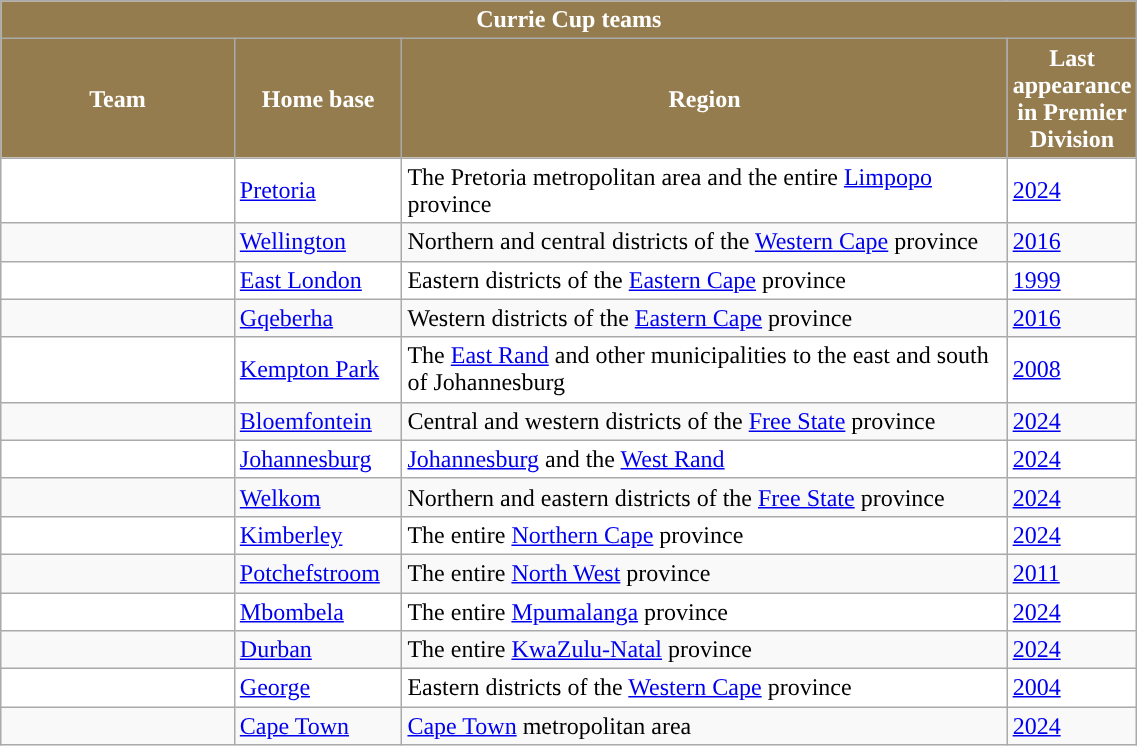<table class="wikitable sortable" style="text-align:left; font-size:100%; width:60%;">
<tr>
<td colspan=4 align=center ! style="background: #947C4E; color:#FFFFFF"><strong>Currie Cup teams</strong></td>
</tr>
<tr>
<th style="background: #947C4E; color:#FFFFFF" width="23%">Team</th>
<th style="background: #947C4E; color:#FFFFFF" width="15%">Home base</th>
<th style="background: #947C4E; color:#FFFFFF" width="60%">Region</th>
<th style="background: #947C4E; color:#FFFFFF" width="60%">Last appearance in Premier Division</th>
</tr>
<tr style="background:#FFFFFF;">
<td> </td>
<td><a href='#'>Pretoria</a></td>
<td>The Pretoria metropolitan area and the entire <a href='#'>Limpopo</a> province</td>
<td><a href='#'>2024</a></td>
</tr>
<tr>
<td> </td>
<td><a href='#'>Wellington</a></td>
<td>Northern and central districts of the <a href='#'>Western Cape</a> province</td>
<td><a href='#'>2016</a></td>
</tr>
<tr style="background:#FFFFFF;">
<td> </td>
<td><a href='#'>East London</a></td>
<td>Eastern districts of the <a href='#'>Eastern Cape</a> province</td>
<td><a href='#'>1999</a></td>
</tr>
<tr>
<td> </td>
<td><a href='#'>Gqeberha</a></td>
<td>Western districts of the <a href='#'>Eastern Cape</a> province</td>
<td><a href='#'>2016</a></td>
</tr>
<tr style="background:#FFFFFF;">
<td> </td>
<td><a href='#'>Kempton Park</a></td>
<td>The <a href='#'>East Rand</a> and other municipalities to the east and south of Johannesburg</td>
<td><a href='#'>2008</a></td>
</tr>
<tr>
<td> </td>
<td><a href='#'>Bloemfontein</a></td>
<td>Central and western districts of the <a href='#'>Free State</a> province</td>
<td><a href='#'>2024</a></td>
</tr>
<tr style="background:#FFFFFF;">
<td> </td>
<td><a href='#'>Johannesburg</a></td>
<td><a href='#'>Johannesburg</a> and the <a href='#'>West Rand</a></td>
<td><a href='#'>2024</a></td>
</tr>
<tr>
<td> </td>
<td><a href='#'>Welkom</a></td>
<td>Northern and eastern districts of the <a href='#'>Free State</a> province</td>
<td><a href='#'>2024</a></td>
</tr>
<tr style="background:#FFFFFF;">
<td> </td>
<td><a href='#'>Kimberley</a></td>
<td>The entire <a href='#'>Northern Cape</a> province</td>
<td><a href='#'>2024</a></td>
</tr>
<tr>
<td> </td>
<td><a href='#'>Potchefstroom</a></td>
<td>The entire <a href='#'>North West</a> province</td>
<td><a href='#'>2011</a></td>
</tr>
<tr style="background:#FFFFFF;">
<td> </td>
<td><a href='#'>Mbombela</a></td>
<td>The entire <a href='#'>Mpumalanga</a> province</td>
<td><a href='#'>2024</a></td>
</tr>
<tr>
<td> </td>
<td><a href='#'>Durban</a></td>
<td>The entire <a href='#'>KwaZulu-Natal</a> province</td>
<td><a href='#'>2024</a></td>
</tr>
<tr style="background:#FFFFFF;">
<td> </td>
<td><a href='#'>George</a></td>
<td>Eastern districts of the <a href='#'>Western Cape</a> province</td>
<td><a href='#'>2004</a></td>
</tr>
<tr>
<td> </td>
<td><a href='#'>Cape Town</a></td>
<td><a href='#'>Cape Town</a> metropolitan area</td>
<td><a href='#'>2024</a></td>
</tr>
</table>
